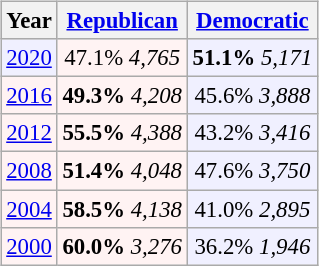<table class="wikitable" style="float:right; font-size:95%;">
<tr bgcolor=lightgrey>
<th>Year</th>
<th><a href='#'>Republican</a></th>
<th><a href='#'>Democratic</a></th>
</tr>
<tr>
<td align="center" bgcolor="#f0f0ff"><a href='#'>2020</a></td>
<td align="center" bgcolor="#fff3f3">47.1% <em>4,765</em></td>
<td align="center" bgcolor="#f0f0ff"><strong>51.1%</strong> <em>5,171</em></td>
</tr>
<tr>
<td align="center" bgcolor="#fff3f3"><a href='#'>2016</a></td>
<td align="center" bgcolor="#fff3f3"><strong>49.3%</strong> <em>4,208</em></td>
<td align="center" bgcolor="#f0f0ff">45.6% <em>3,888</em></td>
</tr>
<tr>
<td align="center" bgcolor="#fff3f3"><a href='#'>2012</a></td>
<td align="center" bgcolor="#fff3f3"><strong>55.5%</strong> <em>4,388</em></td>
<td align="center" bgcolor="#f0f0ff">43.2% <em>3,416</em></td>
</tr>
<tr>
<td align="center" bgcolor="#fff3f3"><a href='#'>2008</a></td>
<td align="center" bgcolor="#fff3f3"><strong>51.4%</strong> <em>4,048</em></td>
<td align="center" bgcolor="#f0f0ff">47.6% <em>3,750</em></td>
</tr>
<tr>
<td align="center" bgcolor="#fff3f3"><a href='#'>2004</a></td>
<td align="center" bgcolor="#fff3f3"><strong>58.5%</strong> <em>4,138</em></td>
<td align="center" bgcolor="#f0f0ff">41.0% <em>2,895</em></td>
</tr>
<tr>
<td align="center" bgcolor="#fff3f3"><a href='#'>2000</a></td>
<td align="center" bgcolor="#fff3f3"><strong>60.0%</strong> <em>3,276</em></td>
<td align="center" bgcolor="#f0f0ff">36.2% <em>1,946</em></td>
</tr>
</table>
